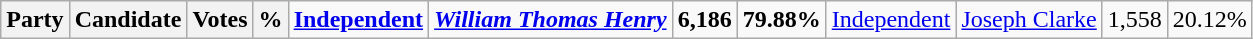<table class="wikitable">
<tr>
<th colspan="2">Party</th>
<th>Candidate</th>
<th>Votes</th>
<th>%<br></th>
<td><strong><a href='#'>Independent</a></strong></td>
<td><strong><em><a href='#'>William Thomas Henry</a></em></strong></td>
<td align="right"><strong>6,186</strong></td>
<td align="right"><strong>79.88%</strong><br></td>
<td><a href='#'>Independent</a></td>
<td><a href='#'>Joseph Clarke</a></td>
<td align="right">1,558</td>
<td align="right">20.12%</td>
</tr>
</table>
